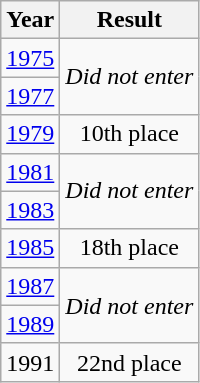<table class="wikitable" style="text-align: center; font-size:100%">
<tr>
<th>Year</th>
<th>Result</th>
</tr>
<tr>
<td> <a href='#'>1975</a></td>
<td rowspan="2"><em>Did not enter</em></td>
</tr>
<tr>
<td> <a href='#'>1977</a></td>
</tr>
<tr>
<td> <a href='#'>1979</a></td>
<td>10th place</td>
</tr>
<tr>
<td> <a href='#'>1981</a></td>
<td rowspan="2"><em>Did not enter</em></td>
</tr>
<tr>
<td> <a href='#'>1983</a></td>
</tr>
<tr>
<td> <a href='#'>1985</a></td>
<td>18th place</td>
</tr>
<tr>
<td> <a href='#'>1987</a></td>
<td rowspan="2"><em>Did not enter</em></td>
</tr>
<tr>
<td> <a href='#'>1989</a></td>
</tr>
<tr>
<td> 1991</td>
<td>22nd place</td>
</tr>
</table>
